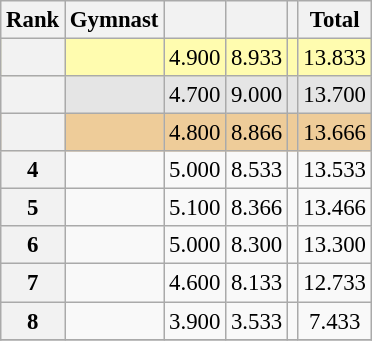<table class="wikitable sortable" style="text-align:center; font-size:95%">
<tr>
<th scope=col>Rank</th>
<th scope=col>Gymnast</th>
<th scope=col></th>
<th scope=col></th>
<th scope=col></th>
<th scope=col>Total</th>
</tr>
<tr bgcolor=fffcaf>
<th scope=row></th>
<td align=left></td>
<td>4.900</td>
<td>8.933</td>
<td></td>
<td>13.833</td>
</tr>
<tr bgcolor=e5e5e5>
<th scope=row></th>
<td align=left></td>
<td>4.700</td>
<td>9.000</td>
<td></td>
<td>13.700</td>
</tr>
<tr bgcolor=eecc99>
<th scope=row></th>
<td align=left></td>
<td>4.800</td>
<td>8.866</td>
<td></td>
<td>13.666</td>
</tr>
<tr>
<th scope=row>4</th>
<td align=left></td>
<td>5.000</td>
<td>8.533</td>
<td></td>
<td>13.533</td>
</tr>
<tr>
<th scope=row>5</th>
<td align=left></td>
<td>5.100</td>
<td>8.366</td>
<td></td>
<td>13.466</td>
</tr>
<tr>
<th scope=row>6</th>
<td align=left></td>
<td>5.000</td>
<td>8.300</td>
<td></td>
<td>13.300</td>
</tr>
<tr>
<th scope=row>7</th>
<td align=left></td>
<td>4.600</td>
<td>8.133</td>
<td></td>
<td>12.733</td>
</tr>
<tr>
<th scope=row>8</th>
<td align=left></td>
<td>3.900</td>
<td>3.533</td>
<td></td>
<td>7.433</td>
</tr>
<tr>
</tr>
</table>
